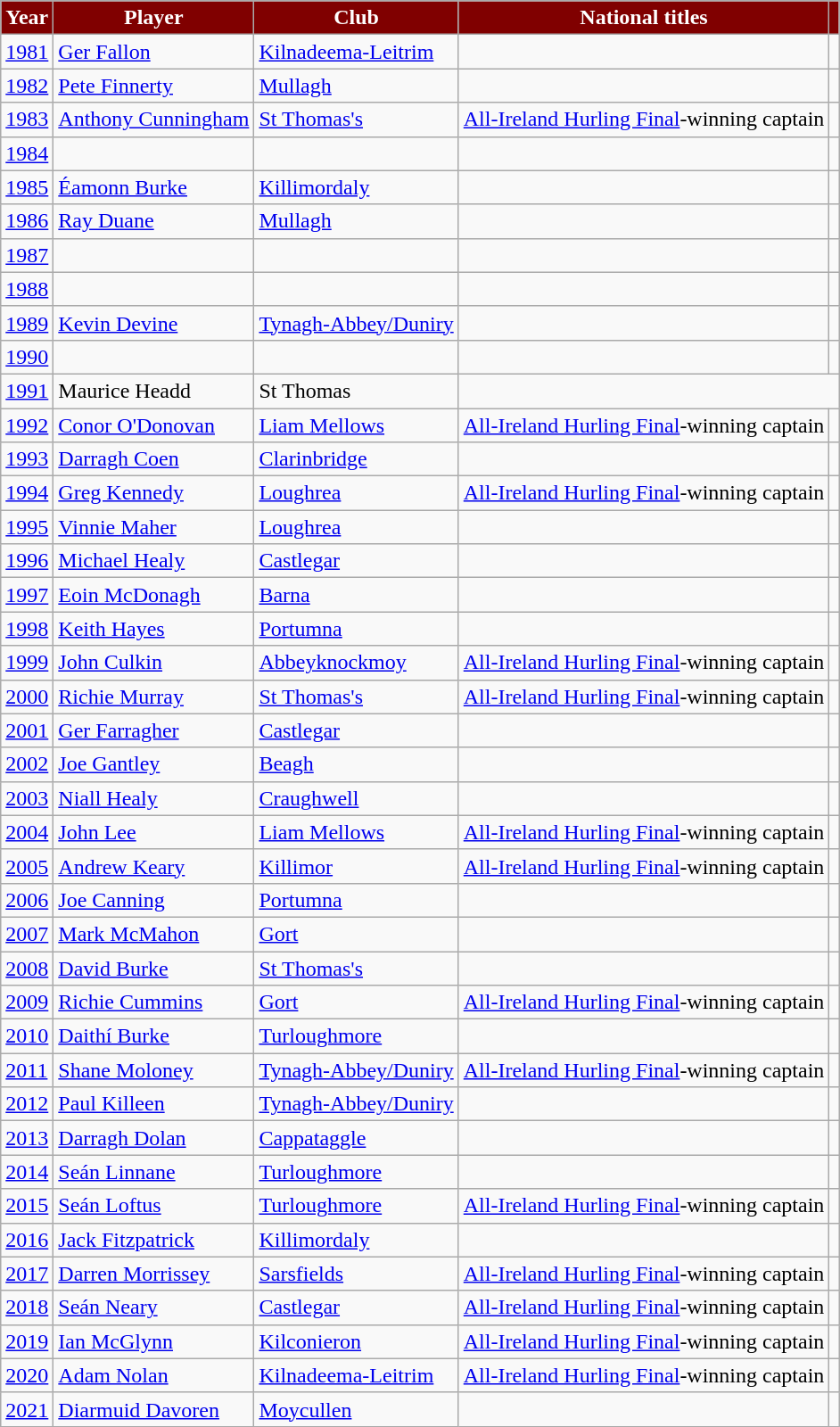<table class="wikitable">
<tr style="text-align:center;background:maroon;color:white">
<td><strong>Year</strong></td>
<td><strong>Player</strong></td>
<td><strong>Club</strong></td>
<td><strong>National titles</strong></td>
<td></td>
</tr>
<tr>
<td><a href='#'>1981</a></td>
<td style="text-align:left;"><a href='#'>Ger Fallon</a></td>
<td><a href='#'>Kilnadeema-Leitrim</a></td>
<td></td>
<td></td>
</tr>
<tr>
<td><a href='#'>1982</a></td>
<td style="text-align:left;"><a href='#'>Pete Finnerty</a></td>
<td><a href='#'>Mullagh</a></td>
<td></td>
<td></td>
</tr>
<tr>
<td><a href='#'>1983</a></td>
<td style="text-align:left;"><a href='#'>Anthony Cunningham</a></td>
<td><a href='#'>St Thomas's</a></td>
<td><a href='#'>All-Ireland Hurling Final</a>-winning captain</td>
<td></td>
</tr>
<tr>
<td><a href='#'>1984</a></td>
<td style="text-align:left;"></td>
<td></td>
<td></td>
<td></td>
</tr>
<tr>
<td><a href='#'>1985</a></td>
<td style="text-align:left;"><a href='#'>Éamonn Burke</a></td>
<td><a href='#'>Killimordaly</a></td>
<td></td>
<td></td>
</tr>
<tr>
<td><a href='#'>1986</a></td>
<td style="text-align:left;"><a href='#'>Ray Duane</a></td>
<td><a href='#'>Mullagh</a></td>
<td></td>
<td></td>
</tr>
<tr>
<td><a href='#'>1987</a></td>
<td style="text-align:left;"></td>
<td></td>
<td></td>
<td></td>
</tr>
<tr>
<td><a href='#'>1988</a></td>
<td style="text-align:left;"></td>
<td></td>
<td></td>
<td></td>
</tr>
<tr>
<td><a href='#'>1989</a></td>
<td style="text-align:left;"><a href='#'>Kevin Devine</a></td>
<td><a href='#'>Tynagh-Abbey/Duniry</a></td>
<td></td>
<td></td>
</tr>
<tr>
<td><a href='#'>1990</a></td>
<td style="text-align:left;"></td>
<td></td>
<td></td>
<td></td>
</tr>
<tr>
<td><a href='#'>1991</a></td>
<td style="text-align:left;">Maurice Headd</td>
<td>St Thomas</td>
</tr>
<tr>
<td><a href='#'>1992</a></td>
<td style="text-align:left;"><a href='#'>Conor O'Donovan</a></td>
<td><a href='#'>Liam Mellows</a></td>
<td><a href='#'>All-Ireland Hurling Final</a>-winning captain</td>
<td></td>
</tr>
<tr>
<td><a href='#'>1993</a></td>
<td style="text-align:left;"><a href='#'>Darragh Coen</a></td>
<td><a href='#'>Clarinbridge</a></td>
<td></td>
<td></td>
</tr>
<tr>
<td><a href='#'>1994</a></td>
<td style="text-align:left;"><a href='#'>Greg Kennedy</a></td>
<td><a href='#'>Loughrea</a></td>
<td><a href='#'>All-Ireland Hurling Final</a>-winning captain</td>
<td></td>
</tr>
<tr>
<td><a href='#'>1995</a></td>
<td style="text-align:left;"><a href='#'>Vinnie Maher</a></td>
<td><a href='#'>Loughrea</a></td>
<td></td>
<td></td>
</tr>
<tr>
<td><a href='#'>1996</a></td>
<td style="text-align:left;"><a href='#'>Michael Healy</a></td>
<td><a href='#'>Castlegar</a></td>
<td></td>
<td></td>
</tr>
<tr>
<td><a href='#'>1997</a></td>
<td style="text-align:left;"><a href='#'>Eoin McDonagh</a></td>
<td><a href='#'>Barna</a></td>
<td></td>
<td></td>
</tr>
<tr>
<td><a href='#'>1998</a></td>
<td style="text-align:left;"><a href='#'>Keith Hayes</a></td>
<td><a href='#'>Portumna</a></td>
<td></td>
<td></td>
</tr>
<tr>
<td><a href='#'>1999</a></td>
<td style="text-align:left;"><a href='#'>John Culkin</a></td>
<td><a href='#'>Abbeyknockmoy</a></td>
<td><a href='#'>All-Ireland Hurling Final</a>-winning captain</td>
<td></td>
</tr>
<tr>
<td><a href='#'>2000</a></td>
<td style="text-align:left;"><a href='#'>Richie Murray</a></td>
<td><a href='#'>St Thomas's</a></td>
<td><a href='#'>All-Ireland Hurling Final</a>-winning captain</td>
<td></td>
</tr>
<tr>
<td><a href='#'>2001</a></td>
<td style="text-align:left;"><a href='#'>Ger Farragher</a></td>
<td><a href='#'>Castlegar</a></td>
<td></td>
<td></td>
</tr>
<tr>
<td><a href='#'>2002</a></td>
<td style="text-align:left;"><a href='#'>Joe Gantley</a></td>
<td><a href='#'>Beagh</a></td>
<td></td>
<td></td>
</tr>
<tr>
<td><a href='#'>2003</a></td>
<td style="text-align:left;"><a href='#'>Niall Healy</a></td>
<td><a href='#'>Craughwell</a></td>
<td></td>
<td></td>
</tr>
<tr>
<td><a href='#'>2004</a></td>
<td style="text-align:left;"><a href='#'>John Lee</a></td>
<td><a href='#'>Liam Mellows</a></td>
<td><a href='#'>All-Ireland Hurling Final</a>-winning captain</td>
<td></td>
</tr>
<tr>
<td><a href='#'>2005</a></td>
<td style="text-align:left;"><a href='#'>Andrew Keary</a></td>
<td><a href='#'>Killimor</a></td>
<td><a href='#'>All-Ireland Hurling Final</a>-winning captain</td>
<td></td>
</tr>
<tr>
<td><a href='#'>2006</a></td>
<td style="text-align:left;"><a href='#'>Joe Canning</a></td>
<td><a href='#'>Portumna</a></td>
<td></td>
<td></td>
</tr>
<tr>
<td><a href='#'>2007</a></td>
<td style="text-align:left;"><a href='#'>Mark McMahon</a></td>
<td><a href='#'>Gort</a></td>
<td></td>
<td></td>
</tr>
<tr>
<td><a href='#'>2008</a></td>
<td style="text-align:left;"><a href='#'>David Burke</a></td>
<td><a href='#'>St Thomas's</a></td>
<td></td>
<td></td>
</tr>
<tr>
<td><a href='#'>2009</a></td>
<td style="text-align:left;"><a href='#'>Richie Cummins</a></td>
<td><a href='#'>Gort</a></td>
<td><a href='#'>All-Ireland Hurling Final</a>-winning captain</td>
<td></td>
</tr>
<tr>
<td><a href='#'>2010</a></td>
<td style="text-align:left;"><a href='#'>Daithí Burke</a></td>
<td><a href='#'>Turloughmore</a></td>
<td></td>
<td></td>
</tr>
<tr>
<td><a href='#'>2011</a></td>
<td style="text-align:left;"><a href='#'>Shane Moloney</a></td>
<td><a href='#'>Tynagh-Abbey/Duniry</a></td>
<td><a href='#'>All-Ireland Hurling Final</a>-winning captain</td>
<td></td>
</tr>
<tr>
<td><a href='#'>2012</a></td>
<td style="text-align:left;"><a href='#'>Paul Killeen</a></td>
<td><a href='#'>Tynagh-Abbey/Duniry</a></td>
<td></td>
<td></td>
</tr>
<tr>
<td><a href='#'>2013</a></td>
<td style="text-align:left;"><a href='#'>Darragh Dolan</a></td>
<td><a href='#'>Cappataggle</a></td>
<td></td>
<td></td>
</tr>
<tr>
<td><a href='#'>2014</a></td>
<td style="text-align:left;"><a href='#'>Seán Linnane</a></td>
<td><a href='#'>Turloughmore</a></td>
<td></td>
<td></td>
</tr>
<tr>
<td><a href='#'>2015</a></td>
<td style="text-align:left;"><a href='#'>Seán Loftus</a></td>
<td><a href='#'>Turloughmore</a></td>
<td><a href='#'>All-Ireland Hurling Final</a>-winning captain</td>
<td></td>
</tr>
<tr>
<td><a href='#'>2016</a></td>
<td style="text-align:left;"><a href='#'>Jack Fitzpatrick</a></td>
<td><a href='#'>Killimordaly</a></td>
<td></td>
<td></td>
</tr>
<tr>
<td><a href='#'>2017</a></td>
<td style="text-align:left;"><a href='#'>Darren Morrissey</a></td>
<td><a href='#'>Sarsfields</a></td>
<td><a href='#'>All-Ireland Hurling Final</a>-winning captain</td>
<td></td>
</tr>
<tr>
<td><a href='#'>2018</a></td>
<td style="text-align:left;"><a href='#'>Seán Neary</a></td>
<td><a href='#'>Castlegar</a></td>
<td><a href='#'>All-Ireland Hurling Final</a>-winning captain</td>
<td></td>
</tr>
<tr>
<td><a href='#'>2019</a></td>
<td style="text-align:left;"><a href='#'>Ian McGlynn</a></td>
<td><a href='#'>Kilconieron</a></td>
<td><a href='#'>All-Ireland Hurling Final</a>-winning captain</td>
<td></td>
</tr>
<tr>
<td><a href='#'>2020</a></td>
<td style="text-align:left;"><a href='#'>Adam Nolan</a></td>
<td><a href='#'>Kilnadeema-Leitrim</a></td>
<td><a href='#'>All-Ireland Hurling Final</a>-winning captain</td>
<td></td>
</tr>
<tr>
<td><a href='#'>2021</a></td>
<td style="text-align:left;"><a href='#'>Diarmuid Davoren</a></td>
<td><a href='#'>Moycullen</a></td>
<td></td>
<td></td>
</tr>
</table>
